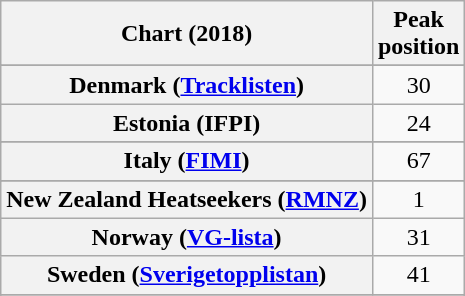<table class="wikitable sortable plainrowheaders" style="text-align:center">
<tr>
<th scope="col">Chart (2018)</th>
<th scope="col">Peak<br> position</th>
</tr>
<tr>
</tr>
<tr>
</tr>
<tr>
<th scope="row">Denmark (<a href='#'>Tracklisten</a>)</th>
<td>30</td>
</tr>
<tr>
<th scope="row">Estonia (IFPI)</th>
<td>24</td>
</tr>
<tr>
</tr>
<tr>
</tr>
<tr>
</tr>
<tr>
<th scope="row">Italy (<a href='#'>FIMI</a>)</th>
<td>67</td>
</tr>
<tr>
</tr>
<tr>
<th scope="row">New Zealand Heatseekers (<a href='#'>RMNZ</a>)</th>
<td>1</td>
</tr>
<tr>
<th scope="row">Norway (<a href='#'>VG-lista</a>)</th>
<td>31</td>
</tr>
<tr>
<th scope="row">Sweden (<a href='#'>Sverigetopplistan</a>)</th>
<td>41</td>
</tr>
<tr>
</tr>
<tr>
</tr>
<tr>
</tr>
<tr>
</tr>
</table>
